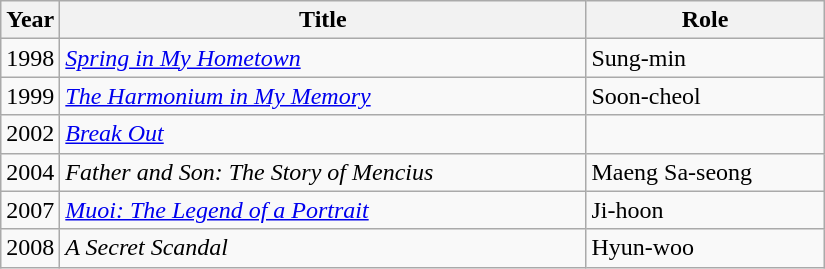<table class="wikitable" style="width:550px">
<tr>
<th width=10>Year</th>
<th>Title</th>
<th>Role</th>
</tr>
<tr>
<td>1998</td>
<td><em><a href='#'>Spring in My Hometown</a></em></td>
<td>Sung-min</td>
</tr>
<tr>
<td>1999</td>
<td><em><a href='#'>The Harmonium in My Memory</a></em></td>
<td>Soon-cheol</td>
</tr>
<tr>
<td>2002</td>
<td><em><a href='#'>Break Out</a></em></td>
<td></td>
</tr>
<tr>
<td>2004</td>
<td><em>Father and Son: The Story of Mencius</em></td>
<td>Maeng Sa-seong</td>
</tr>
<tr>
<td>2007</td>
<td><em><a href='#'>Muoi: The Legend of a Portrait</a></em></td>
<td>Ji-hoon</td>
</tr>
<tr>
<td>2008</td>
<td><em>A Secret Scandal</em></td>
<td>Hyun-woo</td>
</tr>
</table>
